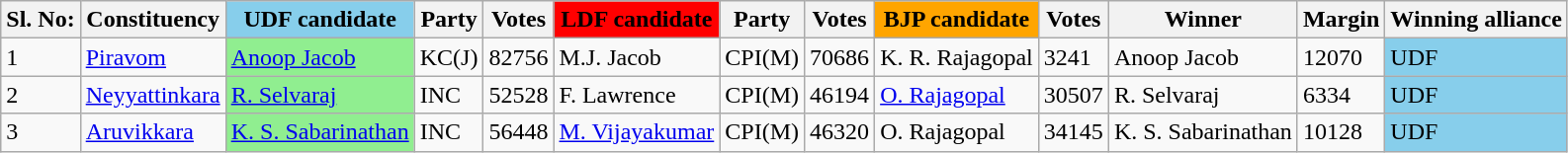<table class="wikitable sortable collapsible">
<tr>
<th scope="col">Sl. No:</th>
<th scope="col">Constituency</th>
<th scope="col" class="unsortable" style="background:skyblue; color:black;">UDF candidate</th>
<th scope="col">Party</th>
<th scope="col">Votes</th>
<th scope="col" class="unsortable" style="background:#f00; color:black;">LDF candidate</th>
<th scope="col">Party</th>
<th scope="col">Votes</th>
<th scope="col" class="unsortable" style="background:ORANGE; color:black;">BJP candidate</th>
<th scope="col">Votes</th>
<th scope="col" style="bgcolor:gold;">Winner</th>
<th scope="col">Margin</th>
<th scope="col" style="bgcolor:gold;">Winning alliance</th>
</tr>
<tr>
<td>1</td>
<td><a href='#'>Piravom</a></td>
<td style="background-color:lightgreen"><a href='#'>Anoop Jacob</a></td>
<td>KC(J)</td>
<td>82756</td>
<td>M.J. Jacob</td>
<td>CPI(M)</td>
<td>70686</td>
<td>K. R. Rajagopal</td>
<td>3241</td>
<td>Anoop Jacob</td>
<td>12070</td>
<td style="background-color:skyblue">UDF</td>
</tr>
<tr>
<td>2</td>
<td><a href='#'>Neyyattinkara</a></td>
<td style="background-color:lightgreen"><a href='#'>R. Selvaraj</a></td>
<td>INC</td>
<td>52528</td>
<td>F. Lawrence</td>
<td>CPI(M)</td>
<td>46194</td>
<td><a href='#'>O. Rajagopal</a></td>
<td>30507</td>
<td>R. Selvaraj</td>
<td>6334</td>
<td style="background-color:skyblue">UDF</td>
</tr>
<tr>
<td>3</td>
<td><a href='#'>Aruvikkara</a></td>
<td style="background-color:lightgreen"><a href='#'>K. S. Sabarinathan</a></td>
<td>INC</td>
<td>56448</td>
<td><a href='#'>M. Vijayakumar</a></td>
<td>CPI(M)</td>
<td>46320</td>
<td>O. Rajagopal</td>
<td>34145</td>
<td>K. S. Sabarinathan</td>
<td>10128</td>
<td style="background-color:skyblue">UDF</td>
</tr>
</table>
